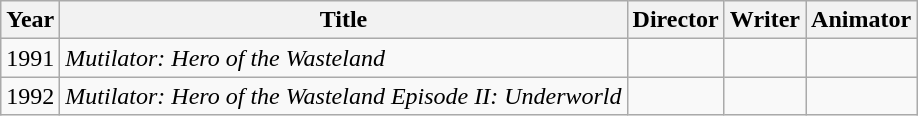<table class="wikitable">
<tr>
<th>Year</th>
<th>Title</th>
<th>Director</th>
<th>Writer</th>
<th>Animator</th>
</tr>
<tr>
<td>1991</td>
<td><em>Mutilator: Hero of the Wasteland</em></td>
<td></td>
<td></td>
<td></td>
</tr>
<tr>
<td>1992</td>
<td><em>Mutilator: Hero of the Wasteland Episode II: Underworld</em></td>
<td></td>
<td></td>
<td></td>
</tr>
</table>
